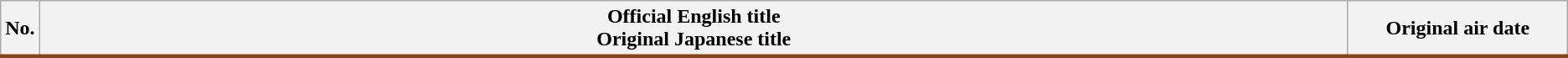<table class="wikitable">
<tr style="border-bottom: 3px solid #8B4513;">
<th style="width:1%;">No.</th>
<th>Official English title<br> Original Japanese title</th>
<th style="width:14%;">Original air date<br>











</th>
</tr>
</table>
